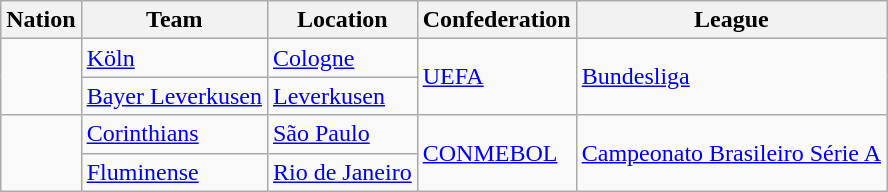<table class="wikitable sortable">
<tr>
<th>Nation</th>
<th>Team</th>
<th>Location</th>
<th>Confederation</th>
<th>League</th>
</tr>
<tr>
<td rowspan="2"></td>
<td><a href='#'>Köln</a></td>
<td><a href='#'>Cologne</a></td>
<td rowspan="2"><a href='#'>UEFA</a></td>
<td rowspan="2"><a href='#'>Bundesliga</a></td>
</tr>
<tr>
<td><a href='#'>Bayer Leverkusen</a></td>
<td><a href='#'>Leverkusen</a></td>
</tr>
<tr>
<td rowspan="2"></td>
<td><a href='#'>Corinthians</a></td>
<td><a href='#'>São Paulo</a></td>
<td rowspan="2"><a href='#'>CONMEBOL</a></td>
<td rowspan="2"><a href='#'>Campeonato Brasileiro Série A</a></td>
</tr>
<tr>
<td><a href='#'>Fluminense</a></td>
<td><a href='#'>Rio de Janeiro</a></td>
</tr>
</table>
